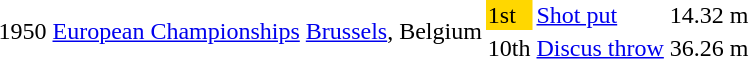<table>
<tr>
<td rowspan=2>1950</td>
<td rowspan=2><a href='#'>European Championships</a></td>
<td rowspan=2><a href='#'>Brussels</a>, Belgium</td>
<td bgcolor=gold>1st</td>
<td><a href='#'>Shot put</a></td>
<td>14.32 m</td>
</tr>
<tr>
<td>10th</td>
<td><a href='#'>Discus throw</a></td>
<td>36.26 m</td>
</tr>
</table>
